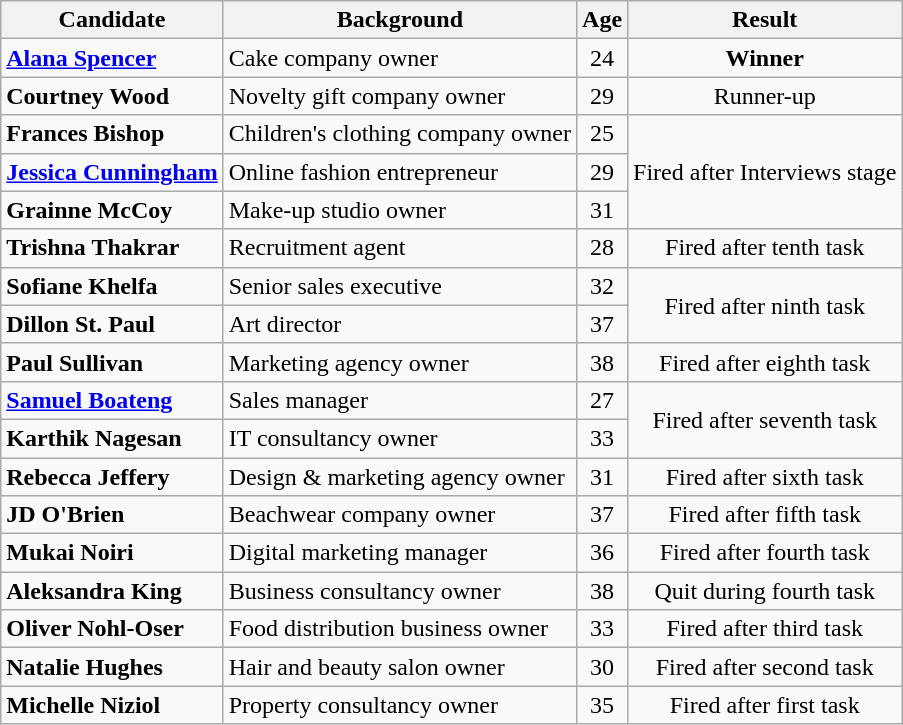<table class="wikitable sortable">
<tr>
<th>Candidate</th>
<th>Background</th>
<th>Age</th>
<th>Result</th>
</tr>
<tr>
<td><strong><a href='#'>Alana Spencer</a></strong></td>
<td>Cake company owner</td>
<td style="text-align:center">24</td>
<td style="text-align:center;"><strong>Winner</strong></td>
</tr>
<tr>
<td><strong>Courtney Wood</strong></td>
<td>Novelty gift company owner</td>
<td style="text-align:center">29</td>
<td style="text-align:center;">Runner-up</td>
</tr>
<tr>
<td><strong>Frances Bishop</strong></td>
<td>Children's clothing company owner</td>
<td style="text-align:center">25</td>
<td style="text-align:center" rowspan="3">Fired after Interviews stage</td>
</tr>
<tr>
<td><strong><a href='#'>Jessica Cunningham</a></strong></td>
<td>Online fashion entrepreneur</td>
<td style="text-align:center">29</td>
</tr>
<tr>
<td><strong>Grainne McCoy</strong></td>
<td>Make-up studio owner</td>
<td style="text-align:center">31</td>
</tr>
<tr>
<td><strong>Trishna Thakrar</strong></td>
<td>Recruitment agent</td>
<td style="text-align:center">28</td>
<td style="text-align:center;">Fired after tenth task</td>
</tr>
<tr>
<td><strong>Sofiane Khelfa</strong></td>
<td>Senior sales executive</td>
<td style="text-align:center">32</td>
<td style="text-align:center" rowspan="2">Fired after ninth task</td>
</tr>
<tr>
<td><strong>Dillon St. Paul</strong></td>
<td>Art director</td>
<td style="text-align:center">37</td>
</tr>
<tr>
<td><strong>Paul Sullivan</strong></td>
<td>Marketing agency owner</td>
<td style="text-align:center">38</td>
<td style="text-align:center;">Fired after eighth task</td>
</tr>
<tr>
<td><strong><a href='#'>Samuel Boateng</a></strong></td>
<td>Sales manager</td>
<td style="text-align:center">27</td>
<td style="text-align:center" rowspan="2">Fired after seventh task</td>
</tr>
<tr>
<td><strong>Karthik Nagesan</strong></td>
<td>IT consultancy owner</td>
<td style="text-align:center">33</td>
</tr>
<tr>
<td><strong>Rebecca Jeffery</strong></td>
<td>Design & marketing agency owner</td>
<td style="text-align:center">31</td>
<td style="text-align:center;">Fired after sixth task</td>
</tr>
<tr>
<td><strong>JD O'Brien</strong></td>
<td>Beachwear company owner</td>
<td style="text-align:center">37</td>
<td style="text-align:center;">Fired after fifth task</td>
</tr>
<tr>
<td><strong>Mukai Noiri</strong></td>
<td>Digital marketing manager</td>
<td style="text-align:center">36</td>
<td style="text-align:center;">Fired after fourth task</td>
</tr>
<tr>
<td><strong>Aleksandra King</strong></td>
<td>Business consultancy owner</td>
<td style="text-align:center">38</td>
<td style="text-align:center;">Quit during fourth task</td>
</tr>
<tr>
<td><strong>Oliver Nohl-Oser</strong></td>
<td>Food distribution business owner</td>
<td style="text-align:center">33</td>
<td style="text-align:center;">Fired after third task</td>
</tr>
<tr>
<td><strong>Natalie Hughes</strong></td>
<td>Hair and beauty salon owner</td>
<td style="text-align:center">30</td>
<td style="text-align:center;">Fired after second task</td>
</tr>
<tr>
<td><strong>Michelle Niziol</strong></td>
<td>Property consultancy owner</td>
<td style="text-align:center">35</td>
<td style="text-align:center;">Fired after first task</td>
</tr>
</table>
